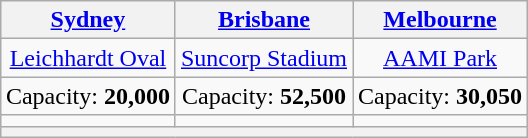<table class="wikitable" style="margin:1em auto; text-align:center">
<tr>
<th><a href='#'>Sydney</a></th>
<th><a href='#'>Brisbane</a></th>
<th><a href='#'>Melbourne</a></th>
</tr>
<tr>
<td><a href='#'>Leichhardt Oval</a></td>
<td><a href='#'>Suncorp Stadium</a></td>
<td><a href='#'>AAMI Park</a></td>
</tr>
<tr>
<td>Capacity: <strong>20,000</strong></td>
<td>Capacity: <strong>52,500</strong></td>
<td>Capacity: <strong>30,050</strong></td>
</tr>
<tr>
<td></td>
<td></td>
<td></td>
</tr>
<tr>
<th colspan=5></th>
</tr>
</table>
